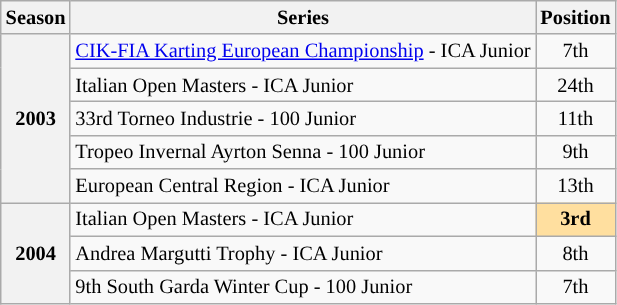<table class="wikitable" style="font-size: 85%; text-align:center">
<tr>
<th>Season</th>
<th>Series</th>
<th>Position</th>
</tr>
<tr>
<th rowspan=5>2003</th>
<td align="left"><a href='#'>CIK-FIA Karting European Championship</a> - ICA Junior</td>
<td align="center">7th</td>
</tr>
<tr>
<td align="left">Italian Open Masters - ICA Junior</td>
<td align="center">24th</td>
</tr>
<tr>
<td align="left">33rd Torneo Industrie - 100 Junior</td>
<td align="center">11th</td>
</tr>
<tr>
<td align="left">Tropeo Invernal Ayrton Senna - 100 Junior</td>
<td align="center">9th</td>
</tr>
<tr>
<td align="left">European Central Region - ICA Junior</td>
<td align="center">13th</td>
</tr>
<tr>
<th rowspan=3>2004</th>
<td align="left">Italian Open Masters - ICA Junior</td>
<td align="center" style=background:#ffdf9f><strong>3rd</strong></td>
</tr>
<tr>
<td align="left">Andrea Margutti Trophy - ICA Junior</td>
<td align="center">8th</td>
</tr>
<tr>
<td align="left">9th South Garda Winter Cup - 100 Junior</td>
<td align="center">7th</td>
</tr>
</table>
